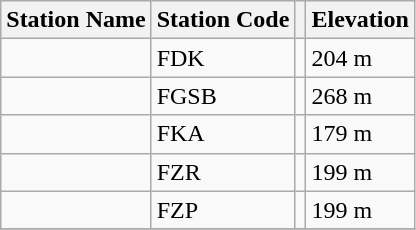<table class="wikitable sortable">
<tr>
<th>Station Name</th>
<th>Station Code</th>
<th></th>
<th>Elevation</th>
</tr>
<tr>
<td></td>
<td>FDK</td>
<td></td>
<td>204 m</td>
</tr>
<tr>
<td></td>
<td>FGSB</td>
<td></td>
<td>268 m</td>
</tr>
<tr>
<td></td>
<td>FKA</td>
<td></td>
<td>179 m</td>
</tr>
<tr>
<td></td>
<td>FZR</td>
<td></td>
<td>199 m</td>
</tr>
<tr>
<td></td>
<td>FZP</td>
<td></td>
<td>199 m</td>
</tr>
<tr>
</tr>
</table>
